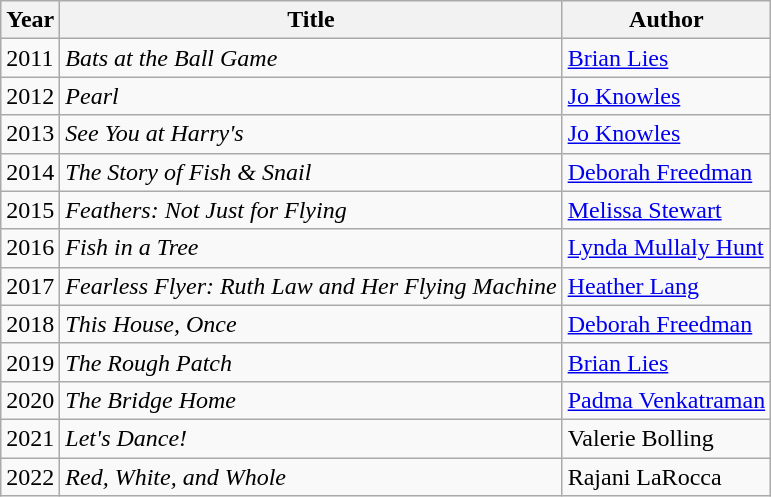<table class="wikitable">
<tr>
<th>Year</th>
<th>Title</th>
<th>Author</th>
</tr>
<tr>
<td>2011</td>
<td><em>Bats at the Ball Game</em></td>
<td><a href='#'>Brian Lies</a></td>
</tr>
<tr>
<td>2012</td>
<td><em>Pearl</em></td>
<td><a href='#'>Jo Knowles</a></td>
</tr>
<tr>
<td>2013</td>
<td><em>See You at Harry's</em></td>
<td><a href='#'>Jo Knowles</a></td>
</tr>
<tr>
<td>2014</td>
<td><em>The Story of Fish & Snail</em></td>
<td><a href='#'>Deborah Freedman</a></td>
</tr>
<tr>
<td>2015</td>
<td><em>Feathers: Not Just for Flying</em></td>
<td><a href='#'>Melissa Stewart</a></td>
</tr>
<tr>
<td>2016</td>
<td><em>Fish in a Tree</em></td>
<td><a href='#'>Lynda Mullaly Hunt</a></td>
</tr>
<tr>
<td>2017</td>
<td><em>Fearless Flyer: Ruth Law and Her Flying Machine</em></td>
<td><a href='#'>Heather Lang</a></td>
</tr>
<tr>
<td>2018</td>
<td><em>This House, Once</em></td>
<td><a href='#'>Deborah Freedman</a></td>
</tr>
<tr>
<td>2019</td>
<td><em>The Rough Patch</em></td>
<td><a href='#'>Brian Lies</a></td>
</tr>
<tr>
<td>2020</td>
<td><em>The Bridge Home</em></td>
<td><a href='#'>Padma Venkatraman</a></td>
</tr>
<tr>
<td>2021</td>
<td><em>Let's Dance!</em></td>
<td>Valerie Bolling</td>
</tr>
<tr>
<td>2022</td>
<td><em>Red, White, and Whole</em></td>
<td>Rajani LaRocca</td>
</tr>
</table>
